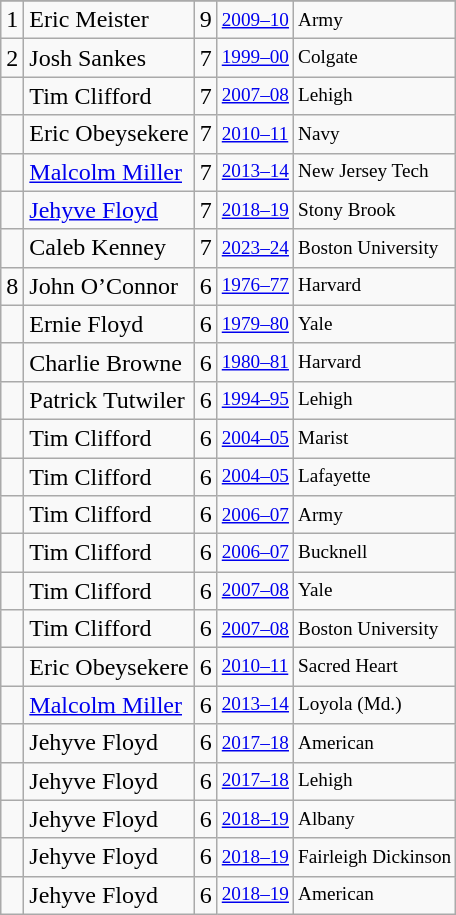<table class="wikitable">
<tr>
</tr>
<tr>
<td>1</td>
<td>Eric Meister</td>
<td>9</td>
<td style="font-size:80%;"><a href='#'>2009–10</a></td>
<td style="font-size:80%;">Army</td>
</tr>
<tr>
<td>2</td>
<td>Josh Sankes</td>
<td>7</td>
<td style="font-size:80%;"><a href='#'>1999–00</a></td>
<td style="font-size:80%;">Colgate</td>
</tr>
<tr>
<td></td>
<td>Tim Clifford</td>
<td>7</td>
<td style="font-size:80%;"><a href='#'>2007–08</a></td>
<td style="font-size:80%;">Lehigh</td>
</tr>
<tr>
<td></td>
<td>Eric Obeysekere</td>
<td>7</td>
<td style="font-size:80%;"><a href='#'>2010–11</a></td>
<td style="font-size:80%;">Navy</td>
</tr>
<tr>
<td></td>
<td><a href='#'>Malcolm Miller</a></td>
<td>7</td>
<td style="font-size:80%;"><a href='#'>2013–14</a></td>
<td style="font-size:80%;">New Jersey Tech</td>
</tr>
<tr>
<td></td>
<td><a href='#'>Jehyve Floyd</a></td>
<td>7</td>
<td style="font-size:80%;"><a href='#'>2018–19</a></td>
<td style="font-size:80%;">Stony Brook</td>
</tr>
<tr>
<td></td>
<td>Caleb Kenney</td>
<td>7</td>
<td style="font-size:80%;"><a href='#'>2023–24</a></td>
<td style="font-size:80%;">Boston University</td>
</tr>
<tr>
<td>8</td>
<td>John O’Connor</td>
<td>6</td>
<td style="font-size:80%;"><a href='#'>1976–77</a></td>
<td style="font-size:80%;">Harvard</td>
</tr>
<tr>
<td></td>
<td>Ernie Floyd</td>
<td>6</td>
<td style="font-size:80%;"><a href='#'>1979–80</a></td>
<td style="font-size:80%;">Yale</td>
</tr>
<tr>
<td></td>
<td>Charlie Browne</td>
<td>6</td>
<td style="font-size:80%;"><a href='#'>1980–81</a></td>
<td style="font-size:80%;">Harvard</td>
</tr>
<tr>
<td></td>
<td>Patrick Tutwiler</td>
<td>6</td>
<td style="font-size:80%;"><a href='#'>1994–95</a></td>
<td style="font-size:80%;">Lehigh</td>
</tr>
<tr>
<td></td>
<td>Tim Clifford</td>
<td>6</td>
<td style="font-size:80%;"><a href='#'>2004–05</a></td>
<td style="font-size:80%;">Marist</td>
</tr>
<tr>
<td></td>
<td>Tim Clifford</td>
<td>6</td>
<td style="font-size:80%;"><a href='#'>2004–05</a></td>
<td style="font-size:80%;">Lafayette</td>
</tr>
<tr>
<td></td>
<td>Tim Clifford</td>
<td>6</td>
<td style="font-size:80%;"><a href='#'>2006–07</a></td>
<td style="font-size:80%;">Army</td>
</tr>
<tr>
<td></td>
<td>Tim Clifford</td>
<td>6</td>
<td style="font-size:80%;"><a href='#'>2006–07</a></td>
<td style="font-size:80%;">Bucknell</td>
</tr>
<tr>
<td></td>
<td>Tim Clifford</td>
<td>6</td>
<td style="font-size:80%;"><a href='#'>2007–08</a></td>
<td style="font-size:80%;">Yale</td>
</tr>
<tr>
<td></td>
<td>Tim Clifford</td>
<td>6</td>
<td style="font-size:80%;"><a href='#'>2007–08</a></td>
<td style="font-size:80%;">Boston University</td>
</tr>
<tr>
<td></td>
<td>Eric Obeysekere</td>
<td>6</td>
<td style="font-size:80%;"><a href='#'>2010–11</a></td>
<td style="font-size:80%;">Sacred Heart</td>
</tr>
<tr>
<td></td>
<td><a href='#'>Malcolm Miller</a></td>
<td>6</td>
<td style="font-size:80%;"><a href='#'>2013–14</a></td>
<td style="font-size:80%;">Loyola (Md.)</td>
</tr>
<tr>
<td></td>
<td>Jehyve Floyd</td>
<td>6</td>
<td style="font-size:80%;"><a href='#'>2017–18</a></td>
<td style="font-size:80%;">American</td>
</tr>
<tr>
<td></td>
<td>Jehyve Floyd</td>
<td>6</td>
<td style="font-size:80%;"><a href='#'>2017–18</a></td>
<td style="font-size:80%;">Lehigh</td>
</tr>
<tr>
<td></td>
<td>Jehyve Floyd</td>
<td>6</td>
<td style="font-size:80%;"><a href='#'>2018–19</a></td>
<td style="font-size:80%;">Albany</td>
</tr>
<tr>
<td></td>
<td>Jehyve Floyd</td>
<td>6</td>
<td style="font-size:80%;"><a href='#'>2018–19</a></td>
<td style="font-size:80%;">Fairleigh Dickinson</td>
</tr>
<tr>
<td></td>
<td>Jehyve Floyd</td>
<td>6</td>
<td style="font-size:80%;"><a href='#'>2018–19</a></td>
<td style="font-size:80%;">American</td>
</tr>
</table>
